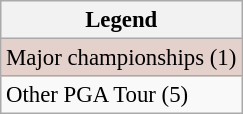<table class="wikitable" style="font-size:95%;">
<tr>
<th>Legend</th>
</tr>
<tr style="background:#e5d1cb;">
<td>Major championships (1)</td>
</tr>
<tr>
<td>Other PGA Tour (5)</td>
</tr>
</table>
